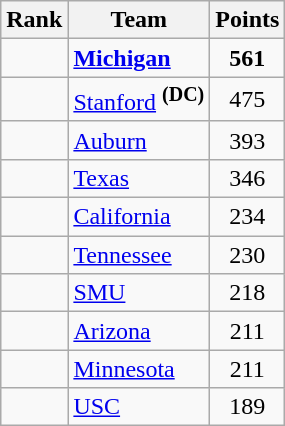<table class="wikitable sortable" style="text-align:center">
<tr>
<th>Rank</th>
<th>Team</th>
<th>Points</th>
</tr>
<tr>
<td></td>
<td align=left><strong><a href='#'>Michigan</a></strong></td>
<td><strong>561</strong></td>
</tr>
<tr>
<td></td>
<td align=left><a href='#'>Stanford</a> <sup><strong>(DC)</strong></sup></td>
<td>475</td>
</tr>
<tr>
<td></td>
<td align=left><a href='#'>Auburn</a></td>
<td>393</td>
</tr>
<tr>
<td></td>
<td align=left><a href='#'>Texas</a></td>
<td>346</td>
</tr>
<tr>
<td></td>
<td align=left><a href='#'>California</a></td>
<td>234</td>
</tr>
<tr>
<td></td>
<td align=left><a href='#'>Tennessee</a></td>
<td>230</td>
</tr>
<tr>
<td></td>
<td align=left><a href='#'>SMU</a></td>
<td>218</td>
</tr>
<tr>
<td></td>
<td align=left><a href='#'>Arizona</a></td>
<td>211</td>
</tr>
<tr>
<td></td>
<td align=left><a href='#'>Minnesota</a></td>
<td>211</td>
</tr>
<tr>
<td></td>
<td align=left><a href='#'>USC</a></td>
<td>189</td>
</tr>
</table>
